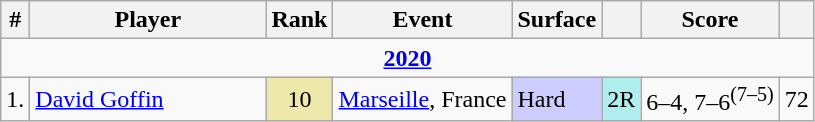<table class="wikitable sortable">
<tr>
<th>#</th>
<th width=150>Player</th>
<th>Rank</th>
<th>Event</th>
<th>Surface</th>
<th></th>
<th>Score</th>
<th></th>
</tr>
<tr>
<td colspan=8 style=text-align:center><strong><a href='#'>2020</a></strong></td>
</tr>
<tr>
<td>1.</td>
<td> <a href='#'>David Goffin</a></td>
<td align=center bgcolor=EEE8AA>10</td>
<td><a href='#'>Marseille</a>, France</td>
<td bgcolor=CCCCFF>Hard</td>
<td bgcolor=afeeee>2R</td>
<td>6–4, 7–6<sup>(7–5)</sup></td>
<td align=center>72</td>
</tr>
</table>
